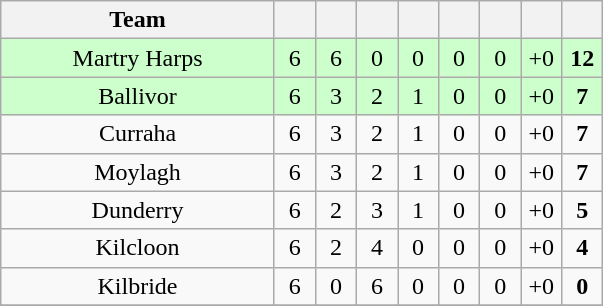<table class="wikitable" style="text-align:center">
<tr>
<th width="175">Team</th>
<th width="20"></th>
<th width="20"></th>
<th width="20"></th>
<th width="20"></th>
<th width="20"></th>
<th width="20"></th>
<th width="20"></th>
<th width="20"></th>
</tr>
<tr style="background:#cfc;">
<td>Martry Harps</td>
<td>6</td>
<td>6</td>
<td>0</td>
<td>0</td>
<td>0</td>
<td>0</td>
<td>+0</td>
<td><strong>12</strong></td>
</tr>
<tr style="background:#cfc;">
<td>Ballivor</td>
<td>6</td>
<td>3</td>
<td>2</td>
<td>1</td>
<td>0</td>
<td>0</td>
<td>+0</td>
<td><strong>7</strong></td>
</tr>
<tr>
<td>Curraha</td>
<td>6</td>
<td>3</td>
<td>2</td>
<td>1</td>
<td>0</td>
<td>0</td>
<td>+0</td>
<td><strong>7</strong></td>
</tr>
<tr>
<td>Moylagh</td>
<td>6</td>
<td>3</td>
<td>2</td>
<td>1</td>
<td>0</td>
<td>0</td>
<td>+0</td>
<td><strong>7</strong></td>
</tr>
<tr>
<td>Dunderry</td>
<td>6</td>
<td>2</td>
<td>3</td>
<td>1</td>
<td>0</td>
<td>0</td>
<td>+0</td>
<td><strong>5</strong></td>
</tr>
<tr>
<td>Kilcloon</td>
<td>6</td>
<td>2</td>
<td>4</td>
<td>0</td>
<td>0</td>
<td>0</td>
<td>+0</td>
<td><strong>4</strong></td>
</tr>
<tr>
<td>Kilbride</td>
<td>6</td>
<td>0</td>
<td>6</td>
<td>0</td>
<td>0</td>
<td>0</td>
<td>+0</td>
<td><strong>0</strong></td>
</tr>
<tr>
</tr>
</table>
